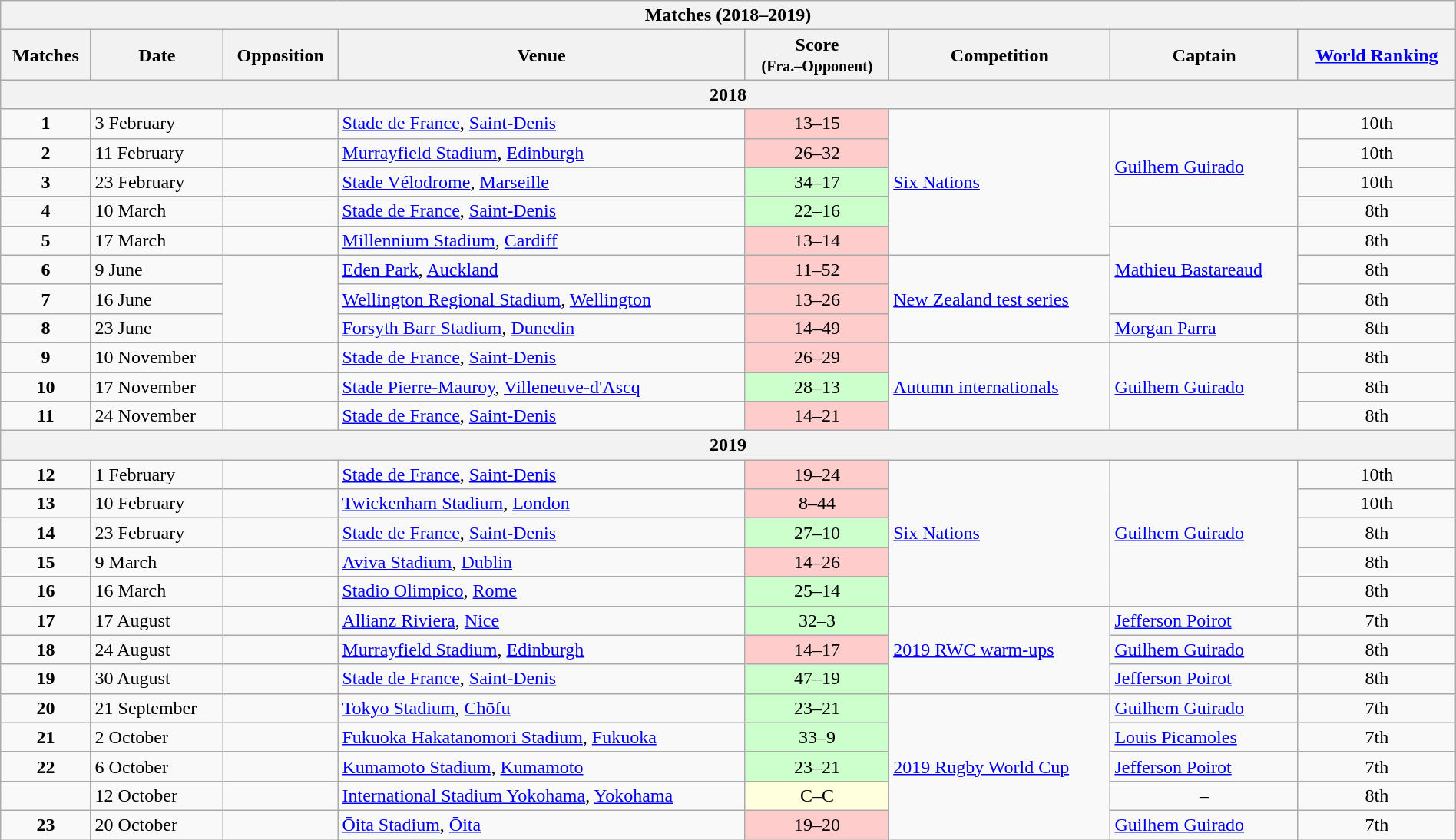<table class="wikitable collapsible collapsed" style="width:100%">
<tr>
<th colspan=8>Matches (2018–2019)</th>
</tr>
<tr>
<th>Matches</th>
<th>Date</th>
<th>Opposition</th>
<th>Venue</th>
<th>Score<br><small>(Fra.–Opponent)</small></th>
<th>Competition</th>
<th>Captain</th>
<th><a href='#'>World Ranking</a></th>
</tr>
<tr>
<th colspan=8>2018</th>
</tr>
<tr>
<td align=center><strong>1</strong></td>
<td>3 February</td>
<td align=left></td>
<td><a href='#'>Stade de France</a>, <a href='#'>Saint-Denis</a></td>
<td align=center bgcolor=#FFCCCC>13–15</td>
<td rowspan=5><a href='#'>Six Nations</a></td>
<td rowspan=4><a href='#'>Guilhem Guirado</a></td>
<td align=center>10th</td>
</tr>
<tr>
<td align=center><strong>2</strong></td>
<td>11 February</td>
<td align=left></td>
<td><a href='#'>Murrayfield Stadium</a>, <a href='#'>Edinburgh</a></td>
<td align=center bgcolor=#FFCCCC>26–32</td>
<td align=center>10th</td>
</tr>
<tr>
<td align=center><strong>3</strong></td>
<td>23 February</td>
<td align=left></td>
<td><a href='#'>Stade Vélodrome</a>, <a href='#'>Marseille</a></td>
<td align=center bgcolor=#CCFFCC>34–17</td>
<td align=center>10th</td>
</tr>
<tr>
<td align=center><strong>4</strong></td>
<td>10 March</td>
<td align=left></td>
<td><a href='#'>Stade de France</a>, <a href='#'>Saint-Denis</a></td>
<td align=center bgcolor=#CCFFCC>22–16</td>
<td align=center>8th</td>
</tr>
<tr>
<td align=center><strong>5</strong></td>
<td>17 March</td>
<td align=left></td>
<td><a href='#'>Millennium Stadium</a>, <a href='#'>Cardiff</a></td>
<td align=center bgcolor=#FFCCCC>13–14</td>
<td rowspan=3><a href='#'>Mathieu Bastareaud</a></td>
<td align=center>8th</td>
</tr>
<tr>
<td align=center><strong>6</strong></td>
<td>9 June</td>
<td rowspan=3 align=left></td>
<td><a href='#'>Eden Park</a>, <a href='#'>Auckland</a></td>
<td align=center bgcolor=#FFCCCC>11–52</td>
<td rowspan=3><a href='#'>New Zealand test series</a></td>
<td align=center>8th</td>
</tr>
<tr>
<td align=center><strong>7</strong></td>
<td>16 June</td>
<td><a href='#'>Wellington Regional Stadium</a>, <a href='#'>Wellington</a></td>
<td align=center bgcolor=#FFCCCC>13–26</td>
<td align=center>8th</td>
</tr>
<tr>
<td align=center><strong>8</strong></td>
<td>23 June</td>
<td><a href='#'>Forsyth Barr Stadium</a>, <a href='#'>Dunedin</a></td>
<td align=center bgcolor=#FFCCCC>14–49</td>
<td><a href='#'>Morgan Parra</a></td>
<td align=center>8th</td>
</tr>
<tr>
<td align=center><strong>9</strong></td>
<td>10 November</td>
<td align=left></td>
<td><a href='#'>Stade de France</a>, <a href='#'>Saint-Denis</a></td>
<td align=center bgcolor=#FFCCCC>26–29</td>
<td rowspan=3><a href='#'>Autumn internationals</a></td>
<td rowspan=3><a href='#'>Guilhem Guirado</a></td>
<td align=center>8th</td>
</tr>
<tr>
<td align=center><strong>10</strong></td>
<td>17 November</td>
<td align=left></td>
<td><a href='#'>Stade Pierre-Mauroy</a>, <a href='#'>Villeneuve-d'Ascq</a></td>
<td align=center bgcolor=#CCFFCC>28–13</td>
<td align=center>8th</td>
</tr>
<tr>
<td align=center><strong>11</strong></td>
<td>24 November</td>
<td align=left></td>
<td><a href='#'>Stade de France</a>, <a href='#'>Saint-Denis</a></td>
<td align=center bgcolor=#FFCCCC>14–21</td>
<td align=center>8th</td>
</tr>
<tr>
<th colspan=8>2019</th>
</tr>
<tr>
<td align=center><strong>12</strong></td>
<td>1 February</td>
<td align=left></td>
<td><a href='#'>Stade de France</a>, <a href='#'>Saint-Denis</a></td>
<td align=center bgcolor=#FFCCCC>19–24</td>
<td rowspan=5><a href='#'>Six Nations</a></td>
<td rowspan=5><a href='#'>Guilhem Guirado</a></td>
<td align=center>10th</td>
</tr>
<tr>
<td align=center><strong>13</strong></td>
<td>10 February</td>
<td align=left></td>
<td><a href='#'>Twickenham Stadium</a>, <a href='#'>London</a></td>
<td align=center bgcolor=#FFCCCC>8–44</td>
<td align=center>10th</td>
</tr>
<tr>
<td align=center><strong>14</strong></td>
<td>23 February</td>
<td align=left></td>
<td><a href='#'>Stade de France</a>, <a href='#'>Saint-Denis</a></td>
<td align=center bgcolor=#CCFFCC>27–10</td>
<td align=center>8th</td>
</tr>
<tr>
<td align=center><strong>15</strong></td>
<td>9 March</td>
<td align=left></td>
<td><a href='#'>Aviva Stadium</a>, <a href='#'>Dublin</a></td>
<td align=center bgcolor=#FFCCCC>14–26</td>
<td align=center>8th</td>
</tr>
<tr>
<td align=center><strong>16</strong></td>
<td>16 March</td>
<td align=left></td>
<td><a href='#'>Stadio Olimpico</a>, <a href='#'>Rome</a></td>
<td align=center bgcolor=#CCFFCC>25–14</td>
<td align=center>8th</td>
</tr>
<tr>
<td align=center><strong>17</strong></td>
<td>17 August</td>
<td align=left></td>
<td><a href='#'>Allianz Riviera</a>, <a href='#'>Nice</a></td>
<td align=center bgcolor=#CCFFCC>32–3</td>
<td rowspan=3><a href='#'>2019 RWC warm-ups</a></td>
<td><a href='#'>Jefferson Poirot</a></td>
<td align=center>7th</td>
</tr>
<tr>
<td align=center><strong>18</strong></td>
<td>24 August</td>
<td align=left></td>
<td><a href='#'>Murrayfield Stadium</a>, <a href='#'>Edinburgh</a></td>
<td align=center bgcolor=#FFCCCC>14–17</td>
<td><a href='#'>Guilhem Guirado</a></td>
<td align=center>8th</td>
</tr>
<tr>
<td align=center><strong>19</strong></td>
<td>30 August</td>
<td align=left></td>
<td><a href='#'>Stade de France</a>, <a href='#'>Saint-Denis</a></td>
<td align=center bgcolor=#CCFFCC>47–19</td>
<td><a href='#'>Jefferson Poirot</a></td>
<td align=center>8th</td>
</tr>
<tr>
<td align=center><strong>20</strong></td>
<td>21 September</td>
<td align=left></td>
<td><a href='#'>Tokyo Stadium</a>, <a href='#'>Chōfu</a></td>
<td align=center bgcolor=#CCFFCC>23–21</td>
<td rowspan=5><a href='#'>2019 Rugby World Cup</a></td>
<td><a href='#'>Guilhem Guirado</a></td>
<td align=center>7th</td>
</tr>
<tr>
<td align=center><strong>21</strong></td>
<td>2 October</td>
<td align=left></td>
<td><a href='#'>Fukuoka Hakatanomori Stadium</a>, <a href='#'>Fukuoka</a></td>
<td align=center bgcolor=#CCFFCC>33–9</td>
<td><a href='#'>Louis Picamoles</a></td>
<td align=center>7th</td>
</tr>
<tr>
<td align=center><strong>22</strong></td>
<td>6 October</td>
<td align=left></td>
<td><a href='#'>Kumamoto Stadium</a>, <a href='#'>Kumamoto</a></td>
<td align=center bgcolor=#CCFFCC>23–21</td>
<td><a href='#'>Jefferson Poirot</a></td>
<td align=center>7th</td>
</tr>
<tr>
<td align=center></td>
<td>12 October</td>
<td align=left></td>
<td><a href='#'>International Stadium Yokohama</a>, <a href='#'>Yokohama</a></td>
<td align=center bgcolor="#ffffdd">C–C</td>
<td align=center>–</td>
<td align=center>8th</td>
</tr>
<tr>
<td align=center><strong>23</strong></td>
<td>20 October</td>
<td align=left></td>
<td><a href='#'>Ōita Stadium</a>, <a href='#'>Ōita</a></td>
<td align=center bgcolor=#FFCCCC>19–20</td>
<td><a href='#'>Guilhem Guirado</a></td>
<td align=center>7th</td>
</tr>
</table>
